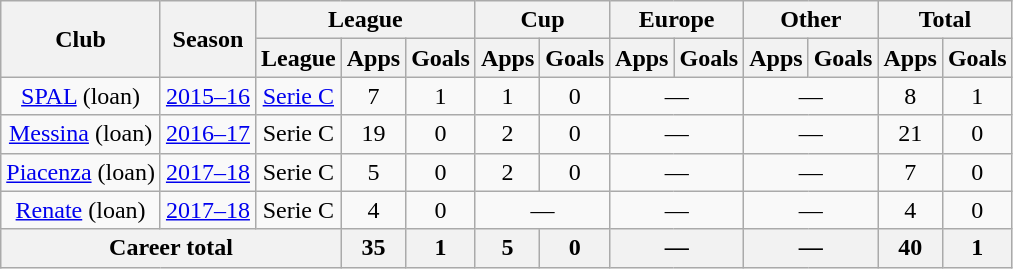<table class="wikitable" style="text-align: center;">
<tr>
<th rowspan="2">Club</th>
<th rowspan="2">Season</th>
<th colspan="3">League</th>
<th colspan="2">Cup</th>
<th colspan="2">Europe</th>
<th colspan="2">Other</th>
<th colspan="2">Total</th>
</tr>
<tr>
<th>League</th>
<th>Apps</th>
<th>Goals</th>
<th>Apps</th>
<th>Goals</th>
<th>Apps</th>
<th>Goals</th>
<th>Apps</th>
<th>Goals</th>
<th>Apps</th>
<th>Goals</th>
</tr>
<tr>
<td><a href='#'>SPAL</a> (loan)</td>
<td><a href='#'>2015–16</a></td>
<td><a href='#'>Serie C</a></td>
<td>7</td>
<td>1</td>
<td>1</td>
<td>0</td>
<td colspan="2">—</td>
<td colspan="2">—</td>
<td>8</td>
<td>1</td>
</tr>
<tr>
<td><a href='#'>Messina</a> (loan)</td>
<td><a href='#'>2016–17</a></td>
<td>Serie C</td>
<td>19</td>
<td>0</td>
<td>2</td>
<td>0</td>
<td colspan="2">—</td>
<td colspan="2">—</td>
<td>21</td>
<td>0</td>
</tr>
<tr>
<td><a href='#'>Piacenza</a> (loan)</td>
<td><a href='#'>2017–18</a></td>
<td>Serie C</td>
<td>5</td>
<td>0</td>
<td>2</td>
<td>0</td>
<td colspan="2">—</td>
<td colspan="2">—</td>
<td>7</td>
<td>0</td>
</tr>
<tr>
<td><a href='#'>Renate</a> (loan)</td>
<td><a href='#'>2017–18</a></td>
<td>Serie C</td>
<td>4</td>
<td>0</td>
<td colspan="2">—</td>
<td colspan="2">—</td>
<td colspan="2">—</td>
<td>4</td>
<td>0</td>
</tr>
<tr>
<th colspan="3">Career total</th>
<th>35</th>
<th>1</th>
<th>5</th>
<th>0</th>
<th colspan="2">—</th>
<th colspan="2">—</th>
<th>40</th>
<th>1</th>
</tr>
</table>
